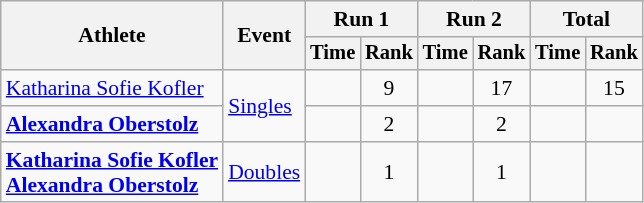<table class="wikitable" style="font-size:90%">
<tr>
<th rowspan="2">Athlete</th>
<th rowspan="2">Event</th>
<th colspan="2">Run 1</th>
<th colspan="2">Run 2</th>
<th colspan="2">Total</th>
</tr>
<tr style="font-size:95%">
<th>Time</th>
<th>Rank</th>
<th>Time</th>
<th>Rank</th>
<th>Time</th>
<th>Rank</th>
</tr>
<tr align=center>
<td align=left><a href='#'>Katharina Sofie Kofler</a></td>
<td align=left rowspan=2><a href='#'>Singles</a></td>
<td></td>
<td>9</td>
<td></td>
<td>17</td>
<td></td>
<td>15</td>
</tr>
<tr align=center>
<td align=left><strong><a href='#'>Alexandra Oberstolz</a></strong></td>
<td></td>
<td>2</td>
<td></td>
<td>2</td>
<td></td>
<td></td>
</tr>
<tr align=center>
<td align=left><strong><a href='#'>Katharina Sofie Kofler</a><br><a href='#'>Alexandra Oberstolz</a></strong></td>
<td align=left><a href='#'>Doubles</a></td>
<td></td>
<td>1</td>
<td></td>
<td>1</td>
<td></td>
<td></td>
</tr>
</table>
